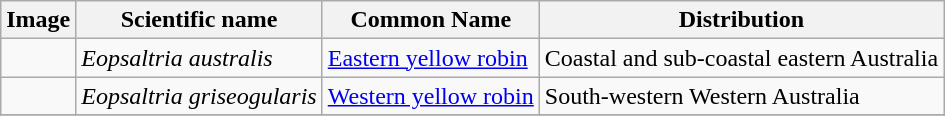<table class="wikitable">
<tr>
<th>Image</th>
<th>Scientific name</th>
<th>Common Name</th>
<th>Distribution</th>
</tr>
<tr>
<td></td>
<td><em>Eopsaltria australis</em></td>
<td><a href='#'>Eastern yellow robin</a></td>
<td>Coastal and sub-coastal eastern Australia</td>
</tr>
<tr>
<td></td>
<td><em>Eopsaltria griseogularis</em></td>
<td><a href='#'>Western yellow robin</a></td>
<td>South-western Western Australia</td>
</tr>
<tr>
</tr>
</table>
